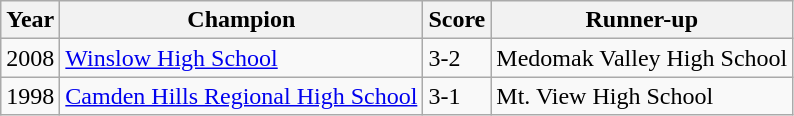<table class="wikitable" border="1">
<tr>
<th>Year</th>
<th>Champion</th>
<th>Score</th>
<th>Runner-up</th>
</tr>
<tr>
<td>2008</td>
<td><a href='#'>Winslow High School</a></td>
<td>3-2</td>
<td>Medomak Valley High School</td>
</tr>
<tr>
<td>1998</td>
<td><a href='#'>Camden Hills Regional High School</a></td>
<td>3-1</td>
<td>Mt. View High School</td>
</tr>
</table>
